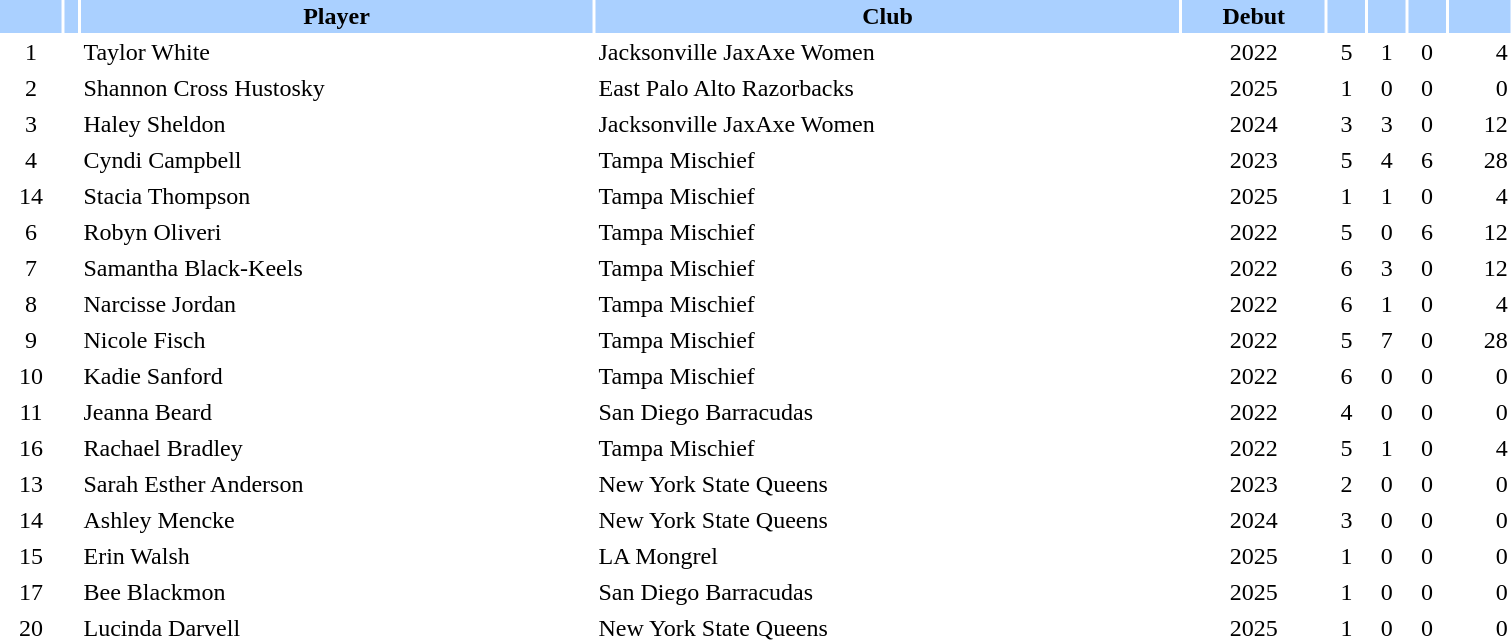<table class="sortable" border="0" cellspacing="2" cellpadding="2" style="width:80%; text-align:center;">
<tr style="background:#AAD0FF">
<th></th>
<th></th>
<th>Player</th>
<th>Club</th>
<th>Debut</th>
<th></th>
<th></th>
<th></th>
<th></th>
</tr>
<tr>
<td>1</td>
<td></td>
<td align=left>Taylor White</td>
<td align=left> Jacksonville JaxAxe Women</td>
<td>2022</td>
<td>5</td>
<td>1</td>
<td>0</td>
<td align=right>4</td>
</tr>
<tr>
<td>2</td>
<td></td>
<td align=left>Shannon Cross Hustosky</td>
<td align=left> East Palo Alto Razorbacks</td>
<td>2025</td>
<td>1</td>
<td>0</td>
<td>0</td>
<td align=right>0</td>
</tr>
<tr>
<td>3</td>
<td></td>
<td align=left>Haley Sheldon</td>
<td align=left> Jacksonville JaxAxe Women</td>
<td>2024</td>
<td>3</td>
<td>3</td>
<td>0</td>
<td align=right>12</td>
</tr>
<tr>
<td>4</td>
<td></td>
<td align=left>Cyndi Campbell</td>
<td align=left> Tampa Mischief</td>
<td>2023</td>
<td>5</td>
<td>4</td>
<td>6</td>
<td align=right>28</td>
</tr>
<tr>
<td>14</td>
<td></td>
<td align=left>Stacia Thompson</td>
<td align=left> Tampa Mischief</td>
<td>2025</td>
<td>1</td>
<td>1</td>
<td>0</td>
<td align=right>4</td>
</tr>
<tr>
<td>6</td>
<td></td>
<td align=left>Robyn Oliveri</td>
<td align=left> Tampa Mischief</td>
<td>2022</td>
<td>5</td>
<td>0</td>
<td>6</td>
<td align=right>12</td>
</tr>
<tr>
<td>7</td>
<td></td>
<td align=left>Samantha Black-Keels</td>
<td align=left> Tampa Mischief</td>
<td>2022</td>
<td>6</td>
<td>3</td>
<td>0</td>
<td align=right>12</td>
</tr>
<tr>
<td>8</td>
<td></td>
<td align=left>Narcisse Jordan</td>
<td align=left> Tampa Mischief</td>
<td>2022</td>
<td>6</td>
<td>1</td>
<td>0</td>
<td align=right>4</td>
</tr>
<tr>
<td>9</td>
<td></td>
<td align=left>Nicole Fisch</td>
<td align=left> Tampa Mischief</td>
<td>2022</td>
<td>5</td>
<td>7</td>
<td>0</td>
<td align=right>28</td>
</tr>
<tr>
<td>10</td>
<td></td>
<td align=left>Kadie Sanford</td>
<td align=left> Tampa Mischief</td>
<td>2022</td>
<td>6</td>
<td>0</td>
<td>0</td>
<td align=right>0</td>
</tr>
<tr>
<td>11</td>
<td></td>
<td align=left>Jeanna Beard</td>
<td align=left> San Diego Barracudas</td>
<td>2022</td>
<td>4</td>
<td>0</td>
<td>0</td>
<td align=right>0</td>
</tr>
<tr>
<td>16</td>
<td></td>
<td align=left>Rachael Bradley</td>
<td align=left> Tampa Mischief</td>
<td>2022</td>
<td>5</td>
<td>1</td>
<td>0</td>
<td align=right>4</td>
</tr>
<tr>
<td>13</td>
<td></td>
<td align=left>Sarah Esther Anderson</td>
<td align=left> New York State Queens</td>
<td>2023</td>
<td>2</td>
<td>0</td>
<td>0</td>
<td align=right>0</td>
</tr>
<tr>
<td>14</td>
<td></td>
<td align=left>Ashley Mencke</td>
<td align=left> New York State Queens</td>
<td>2024</td>
<td>3</td>
<td>0</td>
<td>0</td>
<td align=right>0</td>
</tr>
<tr>
<td>15</td>
<td></td>
<td align=left>Erin Walsh</td>
<td align=left> LA Mongrel</td>
<td>2025</td>
<td>1</td>
<td>0</td>
<td>0</td>
<td align=right>0</td>
</tr>
<tr>
<td>17</td>
<td></td>
<td align=left>Bee Blackmon</td>
<td align=left> San Diego Barracudas</td>
<td>2025</td>
<td>1</td>
<td>0</td>
<td>0</td>
<td align=right>0</td>
</tr>
<tr>
<td>20</td>
<td></td>
<td align=left>Lucinda Darvell</td>
<td align=left> New York State Queens</td>
<td>2025</td>
<td>1</td>
<td>0</td>
<td>0</td>
<td align=right>0</td>
</tr>
</table>
